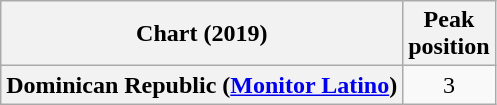<table class="wikitable sortable plainrowheaders" style="text-align:center">
<tr>
<th scope="col">Chart (2019)</th>
<th scope="col">Peak<br>position</th>
</tr>
<tr>
<th scope="row">Dominican Republic (<a href='#'>Monitor Latino</a>)</th>
<td>3</td>
</tr>
</table>
